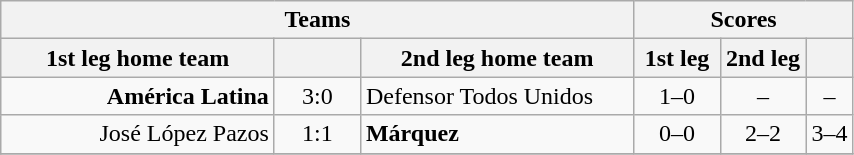<table class="wikitable" style="text-align: center;">
<tr>
<th colspan=3>Teams</th>
<th colspan=3>Scores</th>
</tr>
<tr>
<th width="175">1st leg home team</th>
<th width="50"></th>
<th width="175">2nd leg home team</th>
<th width="50">1st leg</th>
<th width="50">2nd leg</th>
<th></th>
</tr>
<tr>
<td align=right><strong>América Latina</strong></td>
<td>3:0</td>
<td align=left>Defensor Todos Unidos</td>
<td>1–0</td>
<td>–</td>
<td>–</td>
</tr>
<tr>
<td align=right>José López Pazos</td>
<td>1:1</td>
<td align=left><strong>Márquez</strong></td>
<td>0–0</td>
<td>2–2</td>
<td>3–4</td>
</tr>
<tr>
</tr>
</table>
